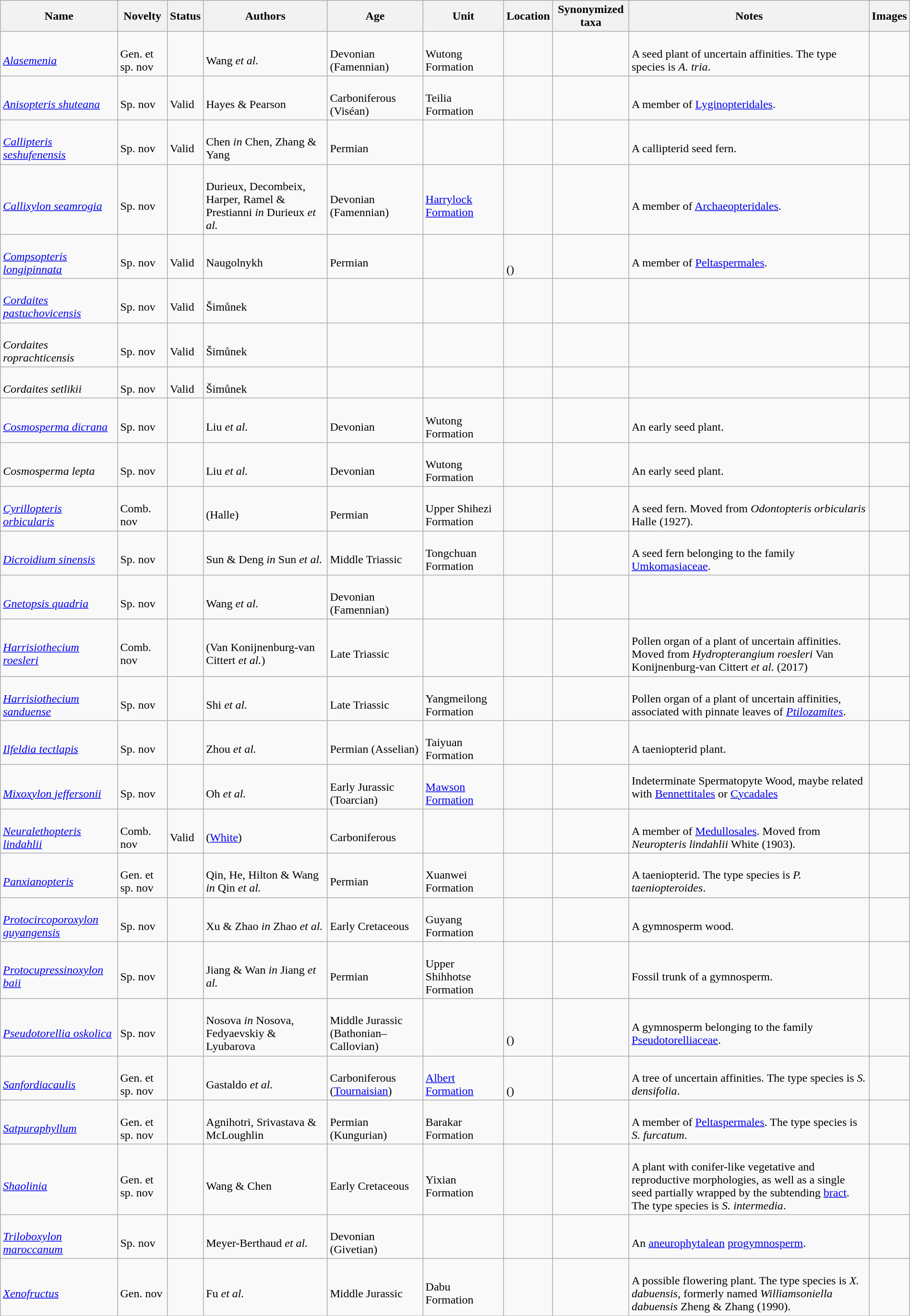<table class="wikitable sortable" align="center" width="100%">
<tr>
<th>Name</th>
<th>Novelty</th>
<th>Status</th>
<th>Authors</th>
<th>Age</th>
<th>Unit</th>
<th>Location</th>
<th>Synonymized taxa</th>
<th>Notes</th>
<th>Images</th>
</tr>
<tr>
<td><br><em><a href='#'>Alasemenia</a></em></td>
<td><br>Gen. et sp. nov</td>
<td></td>
<td><br>Wang <em>et al.</em></td>
<td><br>Devonian (Famennian)</td>
<td><br>Wutong Formation</td>
<td><br></td>
<td></td>
<td><br>A seed plant of uncertain affinities. The type species is <em>A. tria</em>.</td>
<td></td>
</tr>
<tr>
<td><br><em><a href='#'>Anisopteris shuteana</a></em></td>
<td><br>Sp. nov</td>
<td><br>Valid</td>
<td><br>Hayes & Pearson</td>
<td><br>Carboniferous (Viséan)</td>
<td><br>Teilia Formation</td>
<td><br></td>
<td></td>
<td><br>A member of <a href='#'>Lyginopteridales</a>.</td>
<td></td>
</tr>
<tr>
<td><br><em><a href='#'>Callipteris seshufenensis</a></em></td>
<td><br>Sp. nov</td>
<td><br>Valid</td>
<td><br>Chen <em>in</em> Chen, Zhang & Yang</td>
<td><br>Permian</td>
<td></td>
<td><br></td>
<td></td>
<td><br>A callipterid seed fern.</td>
<td></td>
</tr>
<tr>
<td><br><em><a href='#'>Callixylon seamrogia</a></em></td>
<td><br>Sp. nov</td>
<td></td>
<td><br>Durieux, Decombeix, Harper, Ramel & Prestianni <em>in</em> Durieux <em>et al.</em></td>
<td><br>Devonian (Famennian)</td>
<td><br><a href='#'>Harrylock Formation</a></td>
<td><br></td>
<td></td>
<td><br>A member of <a href='#'>Archaeopteridales</a>.</td>
<td></td>
</tr>
<tr>
<td><br><em><a href='#'>Compsopteris longipinnata</a></em></td>
<td><br>Sp. nov</td>
<td><br>Valid</td>
<td><br>Naugolnykh</td>
<td><br>Permian</td>
<td></td>
<td><br><br>()</td>
<td></td>
<td><br>A member of <a href='#'>Peltaspermales</a>.</td>
<td></td>
</tr>
<tr>
<td><br><em><a href='#'>Cordaites pastuchovicensis</a></em></td>
<td><br>Sp. nov</td>
<td><br>Valid</td>
<td><br>Šimůnek</td>
<td></td>
<td></td>
<td><br></td>
<td></td>
<td></td>
<td></td>
</tr>
<tr>
<td><br><em>Cordaites roprachticensis</em></td>
<td><br>Sp. nov</td>
<td><br>Valid</td>
<td><br>Šimůnek</td>
<td></td>
<td></td>
<td><br></td>
<td></td>
<td></td>
<td></td>
</tr>
<tr>
<td><br><em>Cordaites setlikii</em></td>
<td><br>Sp. nov</td>
<td><br>Valid</td>
<td><br>Šimůnek</td>
<td></td>
<td></td>
<td><br></td>
<td></td>
<td></td>
<td></td>
</tr>
<tr>
<td><br><em><a href='#'>Cosmosperma dicrana</a></em></td>
<td><br>Sp. nov</td>
<td></td>
<td><br>Liu <em>et al.</em></td>
<td><br>Devonian</td>
<td><br>Wutong Formation</td>
<td><br></td>
<td></td>
<td><br>An early seed plant.</td>
<td></td>
</tr>
<tr>
<td><br><em>Cosmosperma lepta</em></td>
<td><br>Sp. nov</td>
<td></td>
<td><br>Liu <em>et al.</em></td>
<td><br>Devonian</td>
<td><br>Wutong Formation</td>
<td><br></td>
<td></td>
<td><br>An early seed plant.</td>
<td></td>
</tr>
<tr>
<td><br><em><a href='#'>Cyrillopteris orbicularis</a></em></td>
<td><br>Comb. nov</td>
<td></td>
<td><br>(Halle)</td>
<td><br>Permian</td>
<td><br>Upper Shihezi Formation</td>
<td><br></td>
<td></td>
<td><br>A seed fern. Moved from <em>Odontopteris orbicularis</em> Halle (1927).</td>
<td></td>
</tr>
<tr>
<td><br><em><a href='#'>Dicroidium sinensis</a></em></td>
<td><br>Sp. nov</td>
<td></td>
<td><br>Sun & Deng <em>in</em> Sun <em>et al.</em></td>
<td><br>Middle Triassic</td>
<td><br>Tongchuan Formation</td>
<td><br></td>
<td></td>
<td><br>A seed fern belonging to the family <a href='#'>Umkomasiaceae</a>.</td>
<td></td>
</tr>
<tr>
<td><br><em><a href='#'>Gnetopsis quadria</a></em></td>
<td><br>Sp. nov</td>
<td></td>
<td><br>Wang <em>et al.</em></td>
<td><br>Devonian (Famennian)</td>
<td></td>
<td><br></td>
<td></td>
<td></td>
<td></td>
</tr>
<tr>
<td><br><em><a href='#'>Harrisiothecium roesleri</a></em></td>
<td><br>Comb. nov</td>
<td></td>
<td><br>(Van Konijnenburg-van Cittert <em>et al.</em>)</td>
<td><br>Late Triassic</td>
<td></td>
<td><br></td>
<td></td>
<td><br>Pollen organ of a plant of uncertain affinities. Moved from <em>Hydropterangium roesleri</em> Van Konijnenburg-van Cittert <em>et al.</em> (2017)</td>
<td></td>
</tr>
<tr>
<td><br><em><a href='#'>Harrisiothecium sanduense</a></em></td>
<td><br>Sp. nov</td>
<td></td>
<td><br>Shi <em>et al.</em></td>
<td><br>Late Triassic</td>
<td><br>Yangmeilong Formation</td>
<td><br></td>
<td></td>
<td><br>Pollen organ of a plant of uncertain affinities, associated with pinnate leaves of <em><a href='#'>Ptilozamites</a></em>.</td>
<td></td>
</tr>
<tr>
<td><br><em><a href='#'>Ilfeldia tectlapis</a></em></td>
<td><br>Sp. nov</td>
<td></td>
<td><br>Zhou <em>et al.</em></td>
<td><br>Permian (Asselian)</td>
<td><br>Taiyuan Formation</td>
<td><br></td>
<td></td>
<td><br>A taeniopterid plant.</td>
<td></td>
</tr>
<tr>
<td><br><em><a href='#'>Mixoxylon jeffersonii</a></em></td>
<td><br>Sp. nov</td>
<td></td>
<td><br>Oh <em>et al.</em></td>
<td><br>Early Jurassic (Toarcian)</td>
<td><br><a href='#'>Mawson Formation</a></td>
<td><br></td>
<td></td>
<td>Indeterminate Spermatopyte Wood, maybe related with <a href='#'>Bennettitales</a> or <a href='#'>Cycadales</a></td>
<td></td>
</tr>
<tr>
<td><br><em><a href='#'>Neuralethopteris lindahlii</a></em></td>
<td><br>Comb. nov</td>
<td><br>Valid</td>
<td><br>(<a href='#'>White</a>)</td>
<td><br>Carboniferous</td>
<td></td>
<td><br></td>
<td></td>
<td><br>A member of <a href='#'>Medullosales</a>. Moved from <em>Neuropteris lindahlii</em> White (1903).</td>
<td></td>
</tr>
<tr>
<td><br><em><a href='#'>Panxianopteris</a></em></td>
<td><br>Gen. et sp. nov</td>
<td></td>
<td><br>Qin, He, Hilton & Wang <em>in</em> Qin <em>et al.</em></td>
<td><br>Permian</td>
<td><br>Xuanwei Formation</td>
<td><br></td>
<td></td>
<td><br>A taeniopterid. The type species is <em>P. taeniopteroides</em>.</td>
<td></td>
</tr>
<tr>
<td><br><em><a href='#'>Protocircoporoxylon guyangensis</a></em></td>
<td><br>Sp. nov</td>
<td></td>
<td><br>Xu & Zhao <em>in</em> Zhao <em>et al.</em></td>
<td><br>Early Cretaceous</td>
<td><br>Guyang Formation</td>
<td><br></td>
<td></td>
<td><br>A gymnosperm wood.</td>
<td></td>
</tr>
<tr>
<td><br><em><a href='#'>Protocupressinoxylon baii</a></em></td>
<td><br>Sp. nov</td>
<td></td>
<td><br>Jiang & Wan <em>in</em> Jiang <em>et al.</em></td>
<td><br>Permian</td>
<td><br>Upper Shihhotse Formation</td>
<td><br></td>
<td></td>
<td><br>Fossil trunk of a gymnosperm.</td>
<td></td>
</tr>
<tr>
<td><br><em><a href='#'>Pseudotorellia oskolica</a></em></td>
<td><br>Sp. nov</td>
<td></td>
<td><br>Nosova <em>in</em> Nosova, Fedyaevskiy & Lyubarova</td>
<td><br>Middle Jurassic (Bathonian–Callovian)</td>
<td></td>
<td><br><br>()</td>
<td></td>
<td><br>A gymnosperm belonging to the family <a href='#'>Pseudotorelliaceae</a>.</td>
<td></td>
</tr>
<tr>
<td><br><em><a href='#'>Sanfordiacaulis</a></em></td>
<td><br>Gen. et sp. nov</td>
<td></td>
<td><br>Gastaldo <em>et al.</em></td>
<td><br>Carboniferous (<a href='#'>Tournaisian</a>)</td>
<td><br><a href='#'>Albert Formation</a></td>
<td><br><br>()</td>
<td></td>
<td><br>A tree of uncertain affinities. The type species is <em>S. densifolia</em>.</td>
<td></td>
</tr>
<tr>
<td><br><em><a href='#'>Satpuraphyllum</a></em></td>
<td><br>Gen. et sp. nov</td>
<td></td>
<td><br>Agnihotri, Srivastava & McLoughlin</td>
<td><br>Permian (Kungurian)</td>
<td><br>Barakar Formation</td>
<td><br></td>
<td></td>
<td><br>A member of <a href='#'>Peltaspermales</a>. The type species is <em>S. furcatum</em>.</td>
<td></td>
</tr>
<tr>
<td><br><em><a href='#'>Shaolinia</a></em></td>
<td><br>Gen. et sp. nov</td>
<td></td>
<td><br>Wang & Chen</td>
<td><br>Early Cretaceous</td>
<td><br>Yixian Formation</td>
<td><br></td>
<td></td>
<td><br>A plant with conifer-like vegetative and reproductive morphologies, as well as a single seed partially wrapped by the subtending <a href='#'>bract</a>. The type species is <em>S. intermedia</em>.</td>
<td></td>
</tr>
<tr>
<td><br><em><a href='#'>Triloboxylon maroccanum</a></em></td>
<td><br>Sp. nov</td>
<td></td>
<td><br>Meyer-Berthaud <em>et al.</em></td>
<td><br>Devonian (Givetian)</td>
<td></td>
<td><br></td>
<td></td>
<td><br>An <a href='#'>aneurophytalean</a> <a href='#'>progymnosperm</a>.</td>
<td></td>
</tr>
<tr>
<td><br><em><a href='#'>Xenofructus</a></em></td>
<td><br>Gen. nov</td>
<td></td>
<td><br>Fu <em>et al.</em></td>
<td><br>Middle Jurassic</td>
<td><br>Dabu Formation</td>
<td><br></td>
<td></td>
<td><br>A possible flowering plant. The type species is <em>X. dabuensis</em>, formerly named <em>Williamsoniella dabuensis</em> Zheng & Zhang (1990).</td>
<td></td>
</tr>
<tr>
</tr>
</table>
